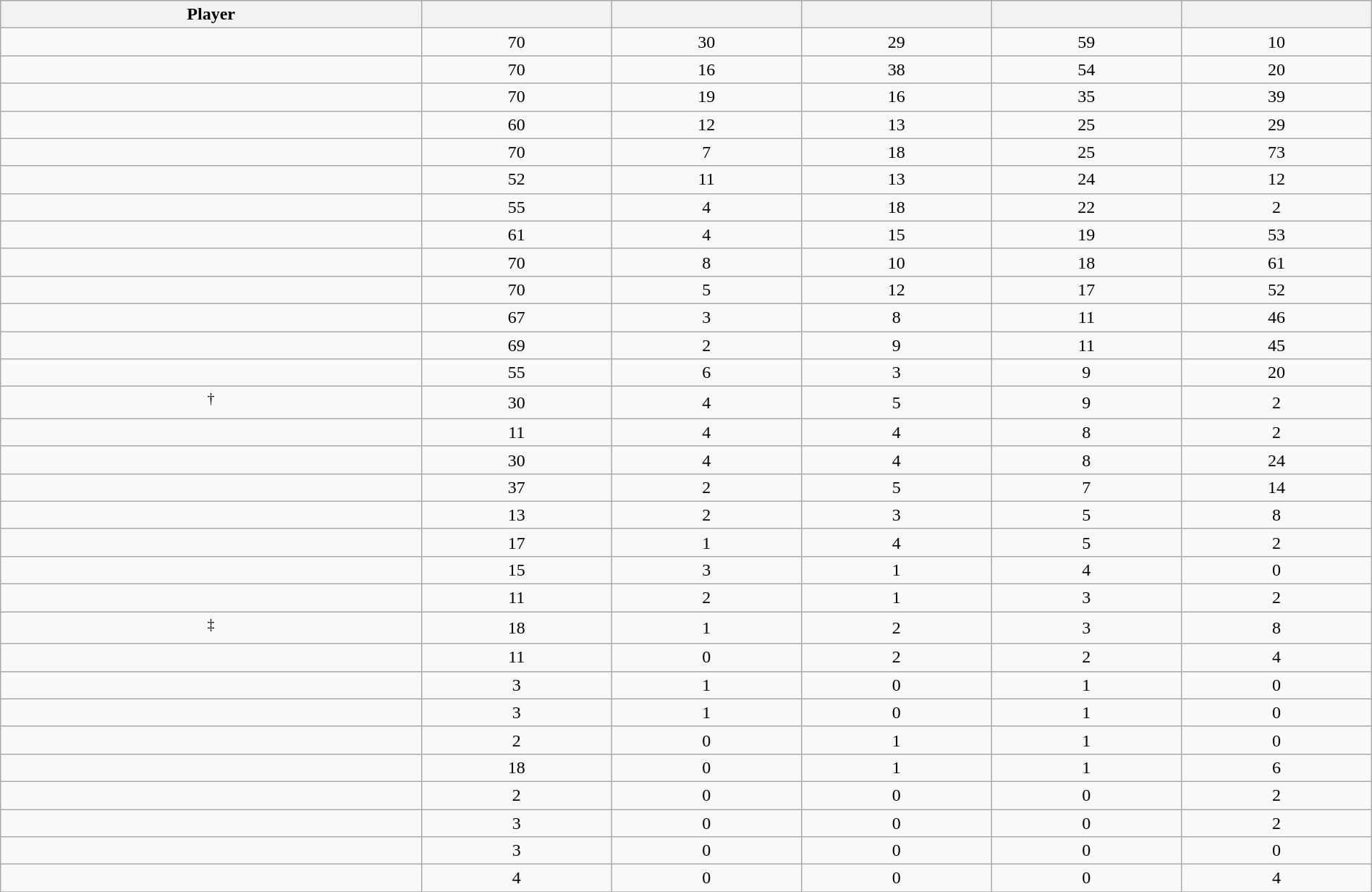<table class="wikitable sortable" style="width:100%;">
<tr align=center>
<th>Player</th>
<th></th>
<th></th>
<th></th>
<th></th>
<th></th>
</tr>
<tr align=center>
<td></td>
<td>70</td>
<td>30</td>
<td>29</td>
<td>59</td>
<td>10</td>
</tr>
<tr align=center>
<td></td>
<td>70</td>
<td>16</td>
<td>38</td>
<td>54</td>
<td>20</td>
</tr>
<tr align=center>
<td></td>
<td>70</td>
<td>19</td>
<td>16</td>
<td>35</td>
<td>39</td>
</tr>
<tr align=center>
<td></td>
<td>60</td>
<td>12</td>
<td>13</td>
<td>25</td>
<td>29</td>
</tr>
<tr align=center>
<td></td>
<td>70</td>
<td>7</td>
<td>18</td>
<td>25</td>
<td>73</td>
</tr>
<tr align=center>
<td></td>
<td>52</td>
<td>11</td>
<td>13</td>
<td>24</td>
<td>12</td>
</tr>
<tr align=center>
<td></td>
<td>55</td>
<td>4</td>
<td>18</td>
<td>22</td>
<td>2</td>
</tr>
<tr align=center>
<td></td>
<td>61</td>
<td>4</td>
<td>15</td>
<td>19</td>
<td>53</td>
</tr>
<tr align=center>
<td></td>
<td>70</td>
<td>8</td>
<td>10</td>
<td>18</td>
<td>61</td>
</tr>
<tr align=center>
<td></td>
<td>70</td>
<td>5</td>
<td>12</td>
<td>17</td>
<td>52</td>
</tr>
<tr align=center>
<td></td>
<td>67</td>
<td>3</td>
<td>8</td>
<td>11</td>
<td>46</td>
</tr>
<tr align=center>
<td></td>
<td>69</td>
<td>2</td>
<td>9</td>
<td>11</td>
<td>45</td>
</tr>
<tr align=center>
<td></td>
<td>55</td>
<td>6</td>
<td>3</td>
<td>9</td>
<td>20</td>
</tr>
<tr align=center>
<td><sup>†</sup></td>
<td>30</td>
<td>4</td>
<td>5</td>
<td>9</td>
<td>2</td>
</tr>
<tr align=center>
<td></td>
<td>11</td>
<td>4</td>
<td>4</td>
<td>8</td>
<td>2</td>
</tr>
<tr align=center>
<td></td>
<td>30</td>
<td>4</td>
<td>4</td>
<td>8</td>
<td>24</td>
</tr>
<tr align=center>
<td></td>
<td>37</td>
<td>2</td>
<td>5</td>
<td>7</td>
<td>14</td>
</tr>
<tr align=center>
<td></td>
<td>13</td>
<td>2</td>
<td>3</td>
<td>5</td>
<td>8</td>
</tr>
<tr align=center>
<td></td>
<td>17</td>
<td>1</td>
<td>4</td>
<td>5</td>
<td>2</td>
</tr>
<tr align=center>
<td></td>
<td>15</td>
<td>3</td>
<td>1</td>
<td>4</td>
<td>0</td>
</tr>
<tr align=center>
<td></td>
<td>11</td>
<td>2</td>
<td>1</td>
<td>3</td>
<td>2</td>
</tr>
<tr align=center>
<td><sup>‡</sup></td>
<td>18</td>
<td>1</td>
<td>2</td>
<td>3</td>
<td>8</td>
</tr>
<tr align=center>
<td></td>
<td>11</td>
<td>0</td>
<td>2</td>
<td>2</td>
<td>4</td>
</tr>
<tr align=center>
<td></td>
<td>3</td>
<td>1</td>
<td>0</td>
<td>1</td>
<td>0</td>
</tr>
<tr align=center>
<td></td>
<td>3</td>
<td>1</td>
<td>0</td>
<td>1</td>
<td>0</td>
</tr>
<tr align=center>
<td></td>
<td>2</td>
<td>0</td>
<td>1</td>
<td>1</td>
<td>0</td>
</tr>
<tr align=center>
<td></td>
<td>18</td>
<td>0</td>
<td>1</td>
<td>1</td>
<td>6</td>
</tr>
<tr align=center>
<td></td>
<td>2</td>
<td>0</td>
<td>0</td>
<td>0</td>
<td>2</td>
</tr>
<tr align=center>
<td></td>
<td>3</td>
<td>0</td>
<td>0</td>
<td>0</td>
<td>2</td>
</tr>
<tr align=center>
<td></td>
<td>3</td>
<td>0</td>
<td>0</td>
<td>0</td>
<td>0</td>
</tr>
<tr align=center>
<td></td>
<td>4</td>
<td>0</td>
<td>0</td>
<td>0</td>
<td>4</td>
</tr>
<tr>
</tr>
</table>
